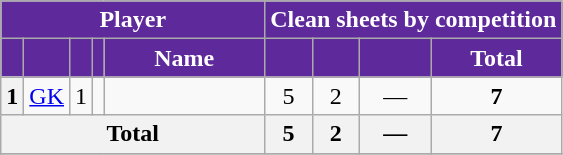<table class="wikitable sortable" style="text-align:center;">
<tr>
<th style="background:#5E299A; color:#fff;" colspan=5 scope="colgroup">Player</th>
<th style="background:#5E299A; color:#fff;" colspan=4 scope="colgroup">Clean sheets by competition</th>
</tr>
<tr>
<th style="background:#5E299A; color:#fff;" scope="col"></th>
<th style="background:#5E299A; color:#fff;" scope="col"></th>
<th style="background:#5E299A; color:#fff;" scope="col"></th>
<th style="background:#5E299A; color:#fff;" scope="col"></th>
<th style="background:#5E299A; color:#fff; width:100px;" scope="col">Name</th>
<th style="background:#5E299A; color:#fff;" scope="col"></th>
<th style="background:#5E299A; color:#fff;" scope="col"></th>
<th style="background:#5E299A; color:#fff;" scope="col"></th>
<th style="background:#5E299A; color:#fff;" scope="col">Total</th>
</tr>
<tr>
<th scope="row">1</th>
<td><a href='#'>GK</a></td>
<td>1</td>
<td></td>
<td></td>
<td>5</td>
<td>2</td>
<td>—</td>
<td><strong>7</strong></td>
</tr>
<tr>
<th colspan=5 scope="row">Total</th>
<th>5</th>
<th>2</th>
<th>—</th>
<th>7</th>
</tr>
<tr>
</tr>
</table>
